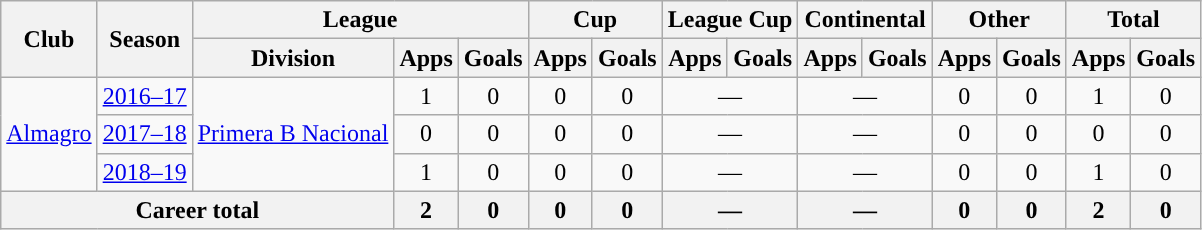<table class="wikitable" style="text-align:center">
<tr>
<th rowspan="2">Club</th>
<th rowspan="2">Season</th>
<th colspan="3">League</th>
<th colspan="2">Cup</th>
<th colspan="2">League Cup</th>
<th colspan="2">Continental</th>
<th colspan="2">Other</th>
<th colspan="2">Total</th>
</tr>
<tr>
<th>Division</th>
<th>Apps</th>
<th>Goals</th>
<th>Apps</th>
<th>Goals</th>
<th>Apps</th>
<th>Goals</th>
<th>Apps</th>
<th>Goals</th>
<th>Apps</th>
<th>Goals</th>
<th>Apps</th>
<th>Goals</th>
</tr>
<tr>
<td rowspan="3"><a href='#'>Almagro</a></td>
<td><a href='#'>2016–17</a></td>
<td rowspan="3"><a href='#'>Primera B Nacional</a></td>
<td>1</td>
<td>0</td>
<td>0</td>
<td>0</td>
<td colspan="2">—</td>
<td colspan="2">—</td>
<td>0</td>
<td>0</td>
<td>1</td>
<td>0</td>
</tr>
<tr>
<td><a href='#'>2017–18</a></td>
<td>0</td>
<td>0</td>
<td>0</td>
<td>0</td>
<td colspan="2">—</td>
<td colspan="2">—</td>
<td>0</td>
<td>0</td>
<td>0</td>
<td>0</td>
</tr>
<tr>
<td><a href='#'>2018–19</a></td>
<td>1</td>
<td>0</td>
<td>0</td>
<td>0</td>
<td colspan="2">—</td>
<td colspan="2">—</td>
<td>0</td>
<td>0</td>
<td>1</td>
<td>0</td>
</tr>
<tr>
<th colspan="3">Career total</th>
<th>2</th>
<th>0</th>
<th>0</th>
<th>0</th>
<th colspan="2">—</th>
<th colspan="2">—</th>
<th>0</th>
<th>0</th>
<th>2</th>
<th>0</th>
</tr>
</table>
